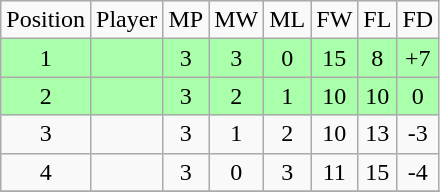<table class="wikitable" style="text-align: center;">
<tr>
<td>Position</td>
<td>Player</td>
<td>MP</td>
<td>MW</td>
<td>ML</td>
<td>FW</td>
<td>FL</td>
<td>FD</td>
</tr>
<tr style="background:#afa;">
<td>1</td>
<td style="text-align:left;"></td>
<td>3</td>
<td>3</td>
<td>0</td>
<td>15</td>
<td>8</td>
<td>+7</td>
</tr>
<tr style="background:#afa;">
<td>2</td>
<td style="text-align:left;"></td>
<td>3</td>
<td>2</td>
<td>1</td>
<td>10</td>
<td>10</td>
<td>0</td>
</tr>
<tr>
<td>3</td>
<td style="text-align:left;"></td>
<td>3</td>
<td>1</td>
<td>2</td>
<td>10</td>
<td>13</td>
<td>-3</td>
</tr>
<tr>
<td>4</td>
<td style="text-align:left;"></td>
<td>3</td>
<td>0</td>
<td>3</td>
<td>11</td>
<td>15</td>
<td>-4</td>
</tr>
<tr>
</tr>
</table>
